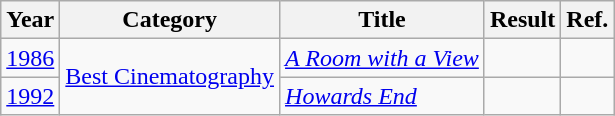<table class="wikitable">
<tr>
<th>Year</th>
<th>Category</th>
<th>Title</th>
<th>Result</th>
<th>Ref.</th>
</tr>
<tr>
<td><a href='#'>1986</a></td>
<td rowspan=2><a href='#'>Best Cinematography</a></td>
<td><em><a href='#'>A Room with a View</a></em></td>
<td></td>
<td align="center"></td>
</tr>
<tr>
<td><a href='#'>1992</a></td>
<td><em><a href='#'>Howards End</a></em></td>
<td></td>
<td align="center"></td>
</tr>
</table>
